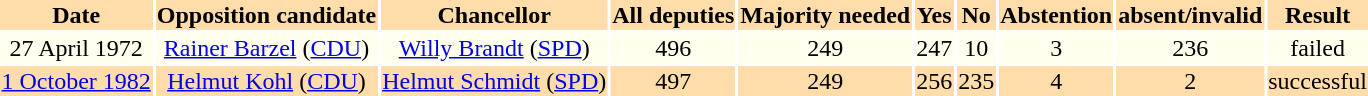<table style="text-align:center">
<tr style="background:#FDA">
<th>Date</th>
<th>Opposition candidate</th>
<th>Chancellor</th>
<th>All deputies</th>
<th>Majority needed</th>
<th>Yes</th>
<th>No</th>
<th>Abstention</th>
<th>absent/invalid</th>
<th>Result</th>
</tr>
<tr style="background:#FFE">
<td>27 April 1972</td>
<td><a href='#'>Rainer Barzel</a> (<a href='#'>CDU</a>)</td>
<td><a href='#'>Willy Brandt</a> (<a href='#'>SPD</a>)</td>
<td>496</td>
<td>249</td>
<td>247</td>
<td>10</td>
<td>3</td>
<td>236</td>
<td>failed</td>
</tr>
<tr style="background:#FDA">
<td><a href='#'>1 October 1982</a></td>
<td><a href='#'>Helmut Kohl</a> (<a href='#'>CDU</a>)</td>
<td><a href='#'>Helmut Schmidt</a> (<a href='#'>SPD</a>)</td>
<td>497</td>
<td>249</td>
<td>256</td>
<td>235</td>
<td>4</td>
<td>2</td>
<td>successful</td>
</tr>
</table>
